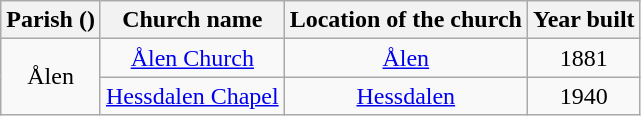<table class="wikitable" style="text-align:center">
<tr>
<th>Parish ()</th>
<th>Church name</th>
<th>Location of the church</th>
<th>Year built</th>
</tr>
<tr>
<td rowspan="2">Ålen</td>
<td><a href='#'>Ålen Church</a></td>
<td><a href='#'>Ålen</a></td>
<td>1881</td>
</tr>
<tr>
<td><a href='#'>Hessdalen Chapel</a></td>
<td><a href='#'>Hessdalen</a></td>
<td>1940</td>
</tr>
</table>
